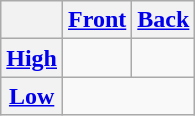<table class="wikitable" style="text-align: center;">
<tr>
<th></th>
<th><a href='#'>Front</a></th>
<th><a href='#'>Back</a></th>
</tr>
<tr>
<th><a href='#'>High</a></th>
<td>   </td>
<td>   </td>
</tr>
<tr>
<th><a href='#'>Low</a></th>
<td colspan=2>   </td>
</tr>
</table>
